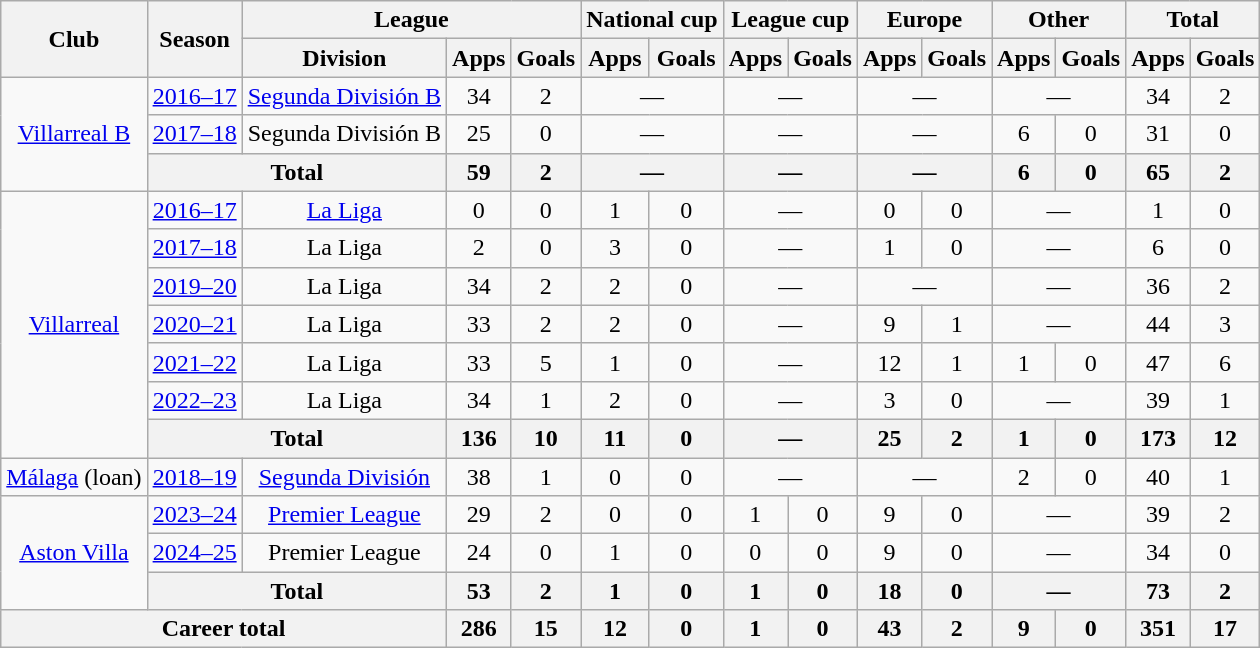<table class="wikitable" style="text-align:center">
<tr>
<th rowspan="2">Club</th>
<th rowspan="2">Season</th>
<th colspan="3">League</th>
<th colspan="2">National cup</th>
<th colspan="2">League cup</th>
<th colspan="2">Europe</th>
<th colspan="2">Other</th>
<th colspan="2">Total</th>
</tr>
<tr>
<th>Division</th>
<th>Apps</th>
<th>Goals</th>
<th>Apps</th>
<th>Goals</th>
<th>Apps</th>
<th>Goals</th>
<th>Apps</th>
<th>Goals</th>
<th>Apps</th>
<th>Goals</th>
<th>Apps</th>
<th>Goals</th>
</tr>
<tr>
<td rowspan="3"><a href='#'>Villarreal B</a></td>
<td><a href='#'>2016–17</a></td>
<td><a href='#'>Segunda División B</a></td>
<td>34</td>
<td>2</td>
<td colspan="2">—</td>
<td colspan="2">—</td>
<td colspan="2">—</td>
<td colspan="2">—</td>
<td>34</td>
<td>2</td>
</tr>
<tr>
<td><a href='#'>2017–18</a></td>
<td>Segunda División B</td>
<td>25</td>
<td>0</td>
<td colspan="2">—</td>
<td colspan="2">—</td>
<td colspan="2">—</td>
<td>6</td>
<td>0</td>
<td>31</td>
<td>0</td>
</tr>
<tr>
<th colspan="2">Total</th>
<th>59</th>
<th>2</th>
<th colspan="2">—</th>
<th colspan="2">—</th>
<th colspan="2">—</th>
<th>6</th>
<th>0</th>
<th>65</th>
<th>2</th>
</tr>
<tr>
<td rowspan="7"><a href='#'>Villarreal</a></td>
<td><a href='#'>2016–17</a></td>
<td><a href='#'>La Liga</a></td>
<td>0</td>
<td>0</td>
<td>1</td>
<td>0</td>
<td colspan="2">—</td>
<td>0</td>
<td>0</td>
<td colspan="2">—</td>
<td>1</td>
<td>0</td>
</tr>
<tr>
<td><a href='#'>2017–18</a></td>
<td>La Liga</td>
<td>2</td>
<td>0</td>
<td>3</td>
<td>0</td>
<td colspan="2">—</td>
<td>1</td>
<td>0</td>
<td colspan="2">—</td>
<td>6</td>
<td>0</td>
</tr>
<tr>
<td><a href='#'>2019–20</a></td>
<td>La Liga</td>
<td>34</td>
<td>2</td>
<td>2</td>
<td>0</td>
<td colspan="2">—</td>
<td colspan="2">—</td>
<td colspan="2">—</td>
<td>36</td>
<td>2</td>
</tr>
<tr>
<td><a href='#'>2020–21</a></td>
<td>La Liga</td>
<td>33</td>
<td>2</td>
<td>2</td>
<td>0</td>
<td colspan="2">—</td>
<td>9</td>
<td>1</td>
<td colspan="2">—</td>
<td>44</td>
<td>3</td>
</tr>
<tr>
<td><a href='#'>2021–22</a></td>
<td>La Liga</td>
<td>33</td>
<td>5</td>
<td>1</td>
<td>0</td>
<td colspan="2">—</td>
<td>12</td>
<td>1</td>
<td>1</td>
<td>0</td>
<td>47</td>
<td>6</td>
</tr>
<tr>
<td><a href='#'>2022–23</a></td>
<td>La Liga</td>
<td>34</td>
<td>1</td>
<td>2</td>
<td>0</td>
<td colspan="2">—</td>
<td>3</td>
<td>0</td>
<td colspan="2">—</td>
<td>39</td>
<td>1</td>
</tr>
<tr>
<th colspan="2">Total</th>
<th>136</th>
<th>10</th>
<th>11</th>
<th>0</th>
<th colspan="2">—</th>
<th>25</th>
<th>2</th>
<th>1</th>
<th>0</th>
<th>173</th>
<th>12</th>
</tr>
<tr>
<td><a href='#'>Málaga</a> (loan)</td>
<td><a href='#'>2018–19</a></td>
<td><a href='#'>Segunda División</a></td>
<td>38</td>
<td>1</td>
<td>0</td>
<td>0</td>
<td colspan="2">—</td>
<td colspan="2">—</td>
<td>2</td>
<td>0</td>
<td>40</td>
<td>1</td>
</tr>
<tr>
<td rowspan="3"><a href='#'>Aston Villa</a></td>
<td><a href='#'>2023–24</a></td>
<td><a href='#'>Premier League</a></td>
<td>29</td>
<td>2</td>
<td>0</td>
<td>0</td>
<td>1</td>
<td>0</td>
<td>9</td>
<td>0</td>
<td colspan="2">—</td>
<td>39</td>
<td>2</td>
</tr>
<tr>
<td><a href='#'>2024–25</a></td>
<td>Premier League</td>
<td>24</td>
<td>0</td>
<td>1</td>
<td>0</td>
<td>0</td>
<td>0</td>
<td>9</td>
<td>0</td>
<td colspan="2">—</td>
<td>34</td>
<td>0</td>
</tr>
<tr>
<th colspan="2">Total</th>
<th>53</th>
<th>2</th>
<th>1</th>
<th>0</th>
<th>1</th>
<th>0</th>
<th>18</th>
<th>0</th>
<th colspan="2">—</th>
<th>73</th>
<th>2</th>
</tr>
<tr>
<th colspan="3">Career total</th>
<th>286</th>
<th>15</th>
<th>12</th>
<th>0</th>
<th>1</th>
<th>0</th>
<th>43</th>
<th>2</th>
<th>9</th>
<th>0</th>
<th>351</th>
<th>17</th>
</tr>
</table>
